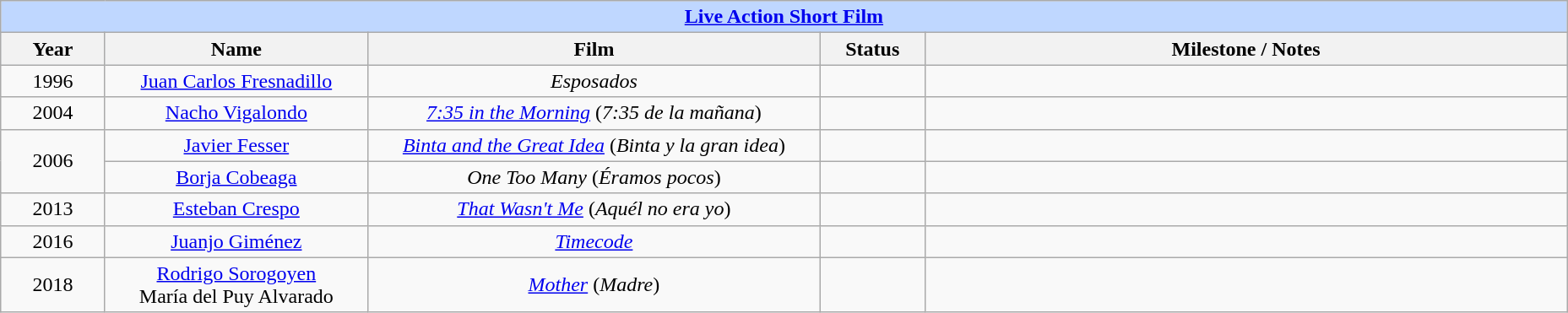<table class="wikitable" style="text-align: center">
<tr ---- bgcolor="#bfd7ff">
<td colspan=5 align=center><strong><a href='#'>Live Action Short Film</a></strong></td>
</tr>
<tr ---- bgcolor="#ebf5ff">
<th width="75">Year</th>
<th width="200">Name</th>
<th width="350">Film</th>
<th width="75">Status</th>
<th width="500">Milestone / Notes</th>
</tr>
<tr>
<td style="text-align: center">1996</td>
<td><a href='#'>Juan Carlos Fresnadillo</a></td>
<td><em>Esposados</em></td>
<td></td>
<td></td>
</tr>
<tr>
<td style="text-align: center">2004</td>
<td><a href='#'>Nacho Vigalondo</a></td>
<td><em><a href='#'>7:35 in the Morning</a></em> (<em>7:35 de la mañana</em>)</td>
<td></td>
<td></td>
</tr>
<tr>
<td rowspan="2" style="text-align: center">2006</td>
<td><a href='#'>Javier Fesser</a></td>
<td><em><a href='#'>Binta and the Great Idea</a></em> (<em>Binta y la gran idea</em>)</td>
<td></td>
<td></td>
</tr>
<tr>
<td><a href='#'>Borja Cobeaga</a></td>
<td><em>One Too Many</em> (<em>Éramos pocos</em>)</td>
<td></td>
<td></td>
</tr>
<tr>
<td style="text-align: center">2013</td>
<td><a href='#'>Esteban Crespo</a></td>
<td><em><a href='#'>That Wasn't Me</a></em> (<em>Aquél no era yo</em>)</td>
<td></td>
<td></td>
</tr>
<tr>
<td style="text-align: center">2016</td>
<td><a href='#'>Juanjo Giménez</a></td>
<td><em><a href='#'>Timecode</a></em></td>
<td></td>
<td></td>
</tr>
<tr>
<td style="text-align: center">2018</td>
<td><a href='#'>Rodrigo Sorogoyen</a><br>María del Puy Alvarado</td>
<td><em><a href='#'>Mother</a></em> (<em>Madre</em>)</td>
<td></td>
<td></td>
</tr>
</table>
